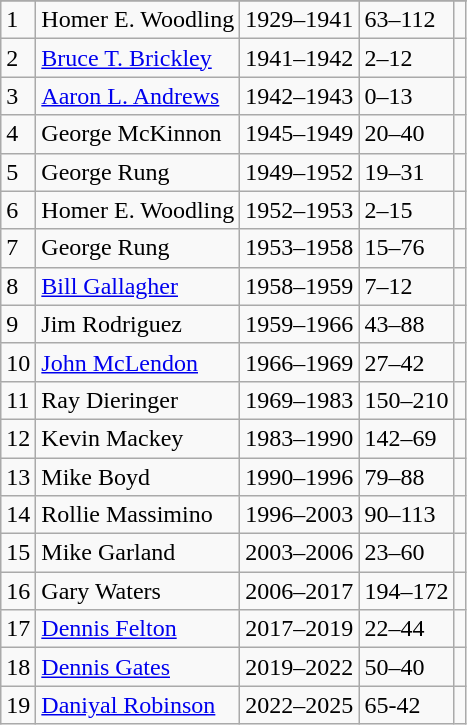<table class="wikitable">
<tr align="center">
</tr>
<tr>
</tr>
<tr>
<td>1</td>
<td>Homer E. Woodling</td>
<td>1929–1941</td>
<td>63–112</td>
<td></td>
</tr>
<tr>
<td>2</td>
<td><a href='#'>Bruce T. Brickley</a></td>
<td>1941–1942</td>
<td>2–12</td>
<td></td>
</tr>
<tr>
<td>3</td>
<td><a href='#'>Aaron L. Andrews</a></td>
<td>1942–1943</td>
<td>0–13</td>
<td></td>
</tr>
<tr>
<td>4</td>
<td>George McKinnon</td>
<td>1945–1949</td>
<td>20–40</td>
<td></td>
</tr>
<tr>
<td>5</td>
<td>George Rung</td>
<td>1949–1952</td>
<td>19–31</td>
<td></td>
</tr>
<tr>
<td>6</td>
<td>Homer E. Woodling</td>
<td>1952–1953</td>
<td>2–15</td>
<td></td>
</tr>
<tr>
<td>7</td>
<td>George Rung</td>
<td>1953–1958</td>
<td>15–76</td>
<td></td>
</tr>
<tr>
<td>8</td>
<td><a href='#'>Bill Gallagher</a></td>
<td>1958–1959</td>
<td>7–12</td>
<td></td>
</tr>
<tr>
<td>9</td>
<td>Jim Rodriguez</td>
<td>1959–1966</td>
<td>43–88</td>
<td></td>
</tr>
<tr>
<td>10</td>
<td><a href='#'>John McLendon</a></td>
<td>1966–1969</td>
<td>27–42</td>
<td></td>
</tr>
<tr>
<td>11</td>
<td>Ray Dieringer</td>
<td>1969–1983</td>
<td>150–210</td>
<td></td>
</tr>
<tr>
<td>12</td>
<td>Kevin Mackey</td>
<td>1983–1990</td>
<td>142–69</td>
<td></td>
</tr>
<tr>
<td>13</td>
<td>Mike Boyd</td>
<td>1990–1996</td>
<td>79–88</td>
<td></td>
</tr>
<tr>
<td>14</td>
<td>Rollie Massimino</td>
<td>1996–2003</td>
<td>90–113</td>
<td></td>
</tr>
<tr>
<td>15</td>
<td>Mike Garland</td>
<td>2003–2006</td>
<td>23–60</td>
<td></td>
</tr>
<tr>
<td>16</td>
<td>Gary Waters</td>
<td>2006–2017</td>
<td>194–172</td>
<td></td>
</tr>
<tr>
<td>17</td>
<td><a href='#'>Dennis Felton</a></td>
<td>2017–2019</td>
<td>22–44</td>
<td></td>
</tr>
<tr>
<td>18</td>
<td><a href='#'>Dennis Gates</a></td>
<td>2019–2022</td>
<td>50–40</td>
<td></td>
</tr>
<tr>
<td>19</td>
<td><a href='#'>Daniyal Robinson</a></td>
<td>2022–2025</td>
<td>65-42</td>
<td></td>
</tr>
</table>
